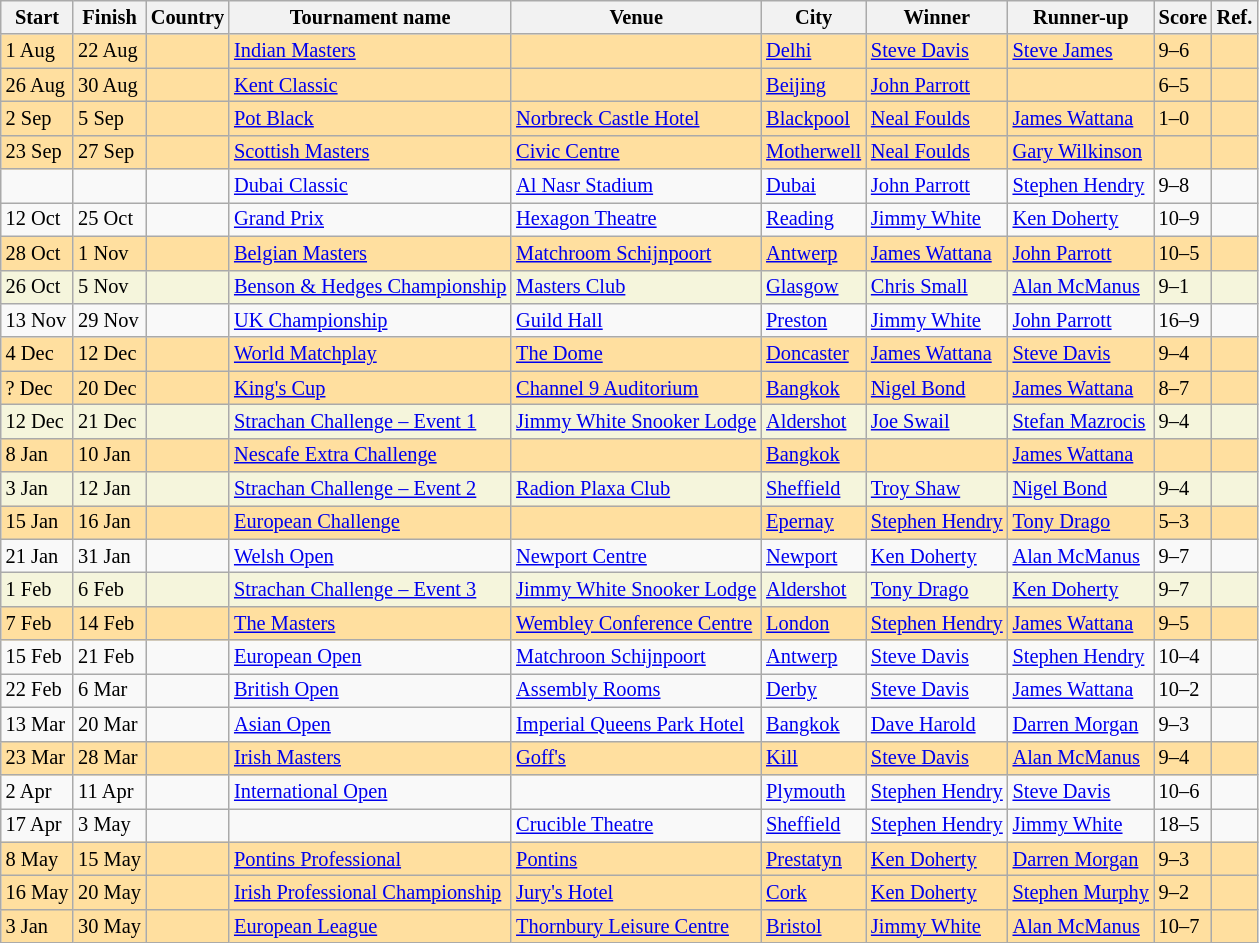<table class="wikitable sortable" style="font-size: 85%">
<tr>
<th>Start</th>
<th>Finish</th>
<th>Country</th>
<th>Tournament name</th>
<th>Venue</th>
<th>City</th>
<th>Winner</th>
<th>Runner-up</th>
<th>Score</th>
<th>Ref.</th>
</tr>
<tr bgcolor="#ffdf9f">
<td>1 Aug</td>
<td>22 Aug</td>
<td></td>
<td><a href='#'>Indian Masters</a></td>
<td></td>
<td><a href='#'>Delhi</a></td>
<td> <a href='#'>Steve Davis</a></td>
<td> <a href='#'>Steve James</a></td>
<td>9–6</td>
<td></td>
</tr>
<tr bgcolor="#ffdf9f">
<td>26 Aug</td>
<td>30 Aug</td>
<td></td>
<td><a href='#'>Kent Classic</a></td>
<td></td>
<td><a href='#'>Beijing</a></td>
<td> <a href='#'>John Parrott</a></td>
<td></td>
<td>6–5</td>
<td></td>
</tr>
<tr bgcolor="#ffdf9f">
<td>2 Sep</td>
<td>5 Sep</td>
<td></td>
<td><a href='#'>Pot Black</a></td>
<td><a href='#'>Norbreck Castle Hotel</a></td>
<td><a href='#'>Blackpool</a></td>
<td> <a href='#'>Neal Foulds</a></td>
<td> <a href='#'>James Wattana</a></td>
<td>1–0</td>
<td></td>
</tr>
<tr bgcolor="#ffdf9f">
<td>23 Sep</td>
<td>27 Sep</td>
<td></td>
<td><a href='#'>Scottish Masters</a></td>
<td><a href='#'>Civic Centre</a></td>
<td><a href='#'>Motherwell</a></td>
<td> <a href='#'>Neal Foulds</a></td>
<td> <a href='#'>Gary Wilkinson</a></td>
<td></td>
<td></td>
</tr>
<tr>
<td></td>
<td></td>
<td></td>
<td><a href='#'>Dubai Classic</a></td>
<td><a href='#'>Al Nasr Stadium</a></td>
<td><a href='#'>Dubai</a></td>
<td> <a href='#'>John Parrott</a></td>
<td> <a href='#'>Stephen Hendry</a></td>
<td>9–8</td>
<td></td>
</tr>
<tr>
<td>12 Oct</td>
<td>25 Oct</td>
<td></td>
<td><a href='#'>Grand Prix</a></td>
<td><a href='#'>Hexagon Theatre</a></td>
<td><a href='#'>Reading</a></td>
<td> <a href='#'>Jimmy White</a></td>
<td> <a href='#'>Ken Doherty</a></td>
<td>10–9</td>
<td></td>
</tr>
<tr bgcolor="#ffdf9f">
<td>28 Oct</td>
<td>1 Nov</td>
<td></td>
<td><a href='#'>Belgian Masters</a></td>
<td><a href='#'>Matchroom Schijnpoort</a></td>
<td><a href='#'>Antwerp</a></td>
<td> <a href='#'>James Wattana</a></td>
<td> <a href='#'>John Parrott</a></td>
<td>10–5</td>
<td></td>
</tr>
<tr bgcolor="beige">
<td>26 Oct</td>
<td>5 Nov</td>
<td></td>
<td><a href='#'>Benson & Hedges Championship</a></td>
<td><a href='#'>Masters Club</a></td>
<td><a href='#'>Glasgow</a></td>
<td> <a href='#'>Chris Small</a></td>
<td> <a href='#'>Alan McManus</a></td>
<td>9–1</td>
<td></td>
</tr>
<tr>
<td>13 Nov</td>
<td>29 Nov</td>
<td></td>
<td><a href='#'>UK Championship</a></td>
<td><a href='#'>Guild Hall</a></td>
<td><a href='#'>Preston</a></td>
<td> <a href='#'>Jimmy White</a></td>
<td> <a href='#'>John Parrott</a></td>
<td>16–9</td>
<td></td>
</tr>
<tr bgcolor="#ffdf9f">
<td>4 Dec</td>
<td>12 Dec</td>
<td></td>
<td><a href='#'>World Matchplay</a></td>
<td><a href='#'>The Dome</a></td>
<td><a href='#'>Doncaster</a></td>
<td> <a href='#'>James Wattana</a></td>
<td> <a href='#'>Steve Davis</a></td>
<td>9–4</td>
<td></td>
</tr>
<tr bgcolor="#ffdf9f">
<td>? Dec</td>
<td>20 Dec</td>
<td></td>
<td><a href='#'>King's Cup</a></td>
<td><a href='#'>Channel 9 Auditorium</a></td>
<td><a href='#'>Bangkok</a></td>
<td> <a href='#'>Nigel Bond</a></td>
<td> <a href='#'>James Wattana</a></td>
<td>8–7</td>
<td></td>
</tr>
<tr bgcolor="beige">
<td>12 Dec</td>
<td>21 Dec</td>
<td></td>
<td><a href='#'>Strachan Challenge – Event 1</a></td>
<td><a href='#'>Jimmy White Snooker Lodge</a></td>
<td><a href='#'>Aldershot</a></td>
<td> <a href='#'>Joe Swail</a></td>
<td> <a href='#'>Stefan Mazrocis</a></td>
<td>9–4</td>
<td></td>
</tr>
<tr bgcolor="#ffdf9f">
<td>8 Jan</td>
<td>10 Jan</td>
<td></td>
<td><a href='#'>Nescafe Extra Challenge</a></td>
<td></td>
<td><a href='#'>Bangkok</a></td>
<td></td>
<td> <a href='#'>James Wattana</a></td>
<td></td>
<td></td>
</tr>
<tr bgcolor="beige">
<td>3 Jan</td>
<td>12 Jan</td>
<td></td>
<td><a href='#'>Strachan Challenge – Event 2</a></td>
<td><a href='#'>Radion Plaxa Club</a></td>
<td><a href='#'>Sheffield</a></td>
<td> <a href='#'>Troy Shaw</a></td>
<td> <a href='#'>Nigel Bond</a></td>
<td>9–4</td>
<td></td>
</tr>
<tr bgcolor="#ffdf9f">
<td>15 Jan</td>
<td>16 Jan</td>
<td></td>
<td><a href='#'>European Challenge</a></td>
<td></td>
<td><a href='#'>Epernay</a></td>
<td> <a href='#'>Stephen Hendry</a></td>
<td> <a href='#'>Tony Drago</a></td>
<td>5–3</td>
<td></td>
</tr>
<tr>
<td>21 Jan</td>
<td>31 Jan</td>
<td></td>
<td><a href='#'>Welsh Open</a></td>
<td><a href='#'>Newport Centre</a></td>
<td><a href='#'>Newport</a></td>
<td> <a href='#'>Ken Doherty</a></td>
<td> <a href='#'>Alan McManus</a></td>
<td>9–7</td>
<td></td>
</tr>
<tr bgcolor="beige">
<td>1 Feb</td>
<td>6 Feb</td>
<td></td>
<td><a href='#'>Strachan Challenge – Event 3</a></td>
<td><a href='#'>Jimmy White Snooker Lodge</a></td>
<td><a href='#'>Aldershot</a></td>
<td> <a href='#'>Tony Drago</a></td>
<td> <a href='#'>Ken Doherty</a></td>
<td>9–7</td>
<td></td>
</tr>
<tr bgcolor="#ffdf9f">
<td>7 Feb</td>
<td>14 Feb</td>
<td></td>
<td><a href='#'>The Masters</a></td>
<td><a href='#'>Wembley Conference Centre</a></td>
<td><a href='#'>London</a></td>
<td> <a href='#'>Stephen Hendry</a></td>
<td> <a href='#'>James Wattana</a></td>
<td>9–5</td>
<td></td>
</tr>
<tr>
<td>15 Feb</td>
<td>21 Feb</td>
<td></td>
<td><a href='#'>European Open</a></td>
<td><a href='#'>Matchroon Schijnpoort</a></td>
<td><a href='#'>Antwerp</a></td>
<td> <a href='#'>Steve Davis</a></td>
<td> <a href='#'>Stephen Hendry</a></td>
<td>10–4</td>
<td></td>
</tr>
<tr>
<td>22 Feb</td>
<td>6 Mar</td>
<td></td>
<td><a href='#'>British Open</a></td>
<td><a href='#'>Assembly Rooms</a></td>
<td><a href='#'>Derby</a></td>
<td> <a href='#'>Steve Davis</a></td>
<td> <a href='#'>James Wattana</a></td>
<td>10–2</td>
<td></td>
</tr>
<tr>
<td>13 Mar</td>
<td>20 Mar</td>
<td></td>
<td><a href='#'>Asian Open</a></td>
<td><a href='#'>Imperial Queens Park Hotel</a></td>
<td><a href='#'>Bangkok</a></td>
<td> <a href='#'>Dave Harold</a></td>
<td> <a href='#'>Darren Morgan</a></td>
<td>9–3</td>
<td></td>
</tr>
<tr bgcolor="#ffdf9f">
<td>23 Mar</td>
<td>28 Mar</td>
<td></td>
<td><a href='#'>Irish Masters</a></td>
<td><a href='#'>Goff's</a></td>
<td><a href='#'>Kill</a></td>
<td> <a href='#'>Steve Davis</a></td>
<td> <a href='#'>Alan McManus</a></td>
<td>9–4</td>
<td></td>
</tr>
<tr>
<td>2 Apr</td>
<td>11 Apr</td>
<td></td>
<td><a href='#'>International Open</a></td>
<td></td>
<td><a href='#'>Plymouth</a></td>
<td> <a href='#'>Stephen Hendry</a></td>
<td> <a href='#'>Steve Davis</a></td>
<td>10–6</td>
<td></td>
</tr>
<tr>
<td>17 Apr</td>
<td>3 May</td>
<td></td>
<td></td>
<td><a href='#'>Crucible Theatre</a></td>
<td><a href='#'>Sheffield</a></td>
<td> <a href='#'>Stephen Hendry</a></td>
<td> <a href='#'>Jimmy White</a></td>
<td>18–5</td>
<td></td>
</tr>
<tr bgcolor="#ffdf9f">
<td>8 May</td>
<td>15 May</td>
<td></td>
<td><a href='#'>Pontins Professional</a></td>
<td><a href='#'>Pontins</a></td>
<td><a href='#'>Prestatyn</a></td>
<td> <a href='#'>Ken Doherty</a></td>
<td> <a href='#'>Darren Morgan</a></td>
<td>9–3</td>
<td></td>
</tr>
<tr bgcolor="#ffdf9f">
<td>16 May</td>
<td>20 May</td>
<td></td>
<td><a href='#'>Irish Professional Championship</a></td>
<td><a href='#'>Jury's Hotel</a></td>
<td><a href='#'>Cork</a></td>
<td> <a href='#'>Ken Doherty</a></td>
<td> <a href='#'>Stephen Murphy</a></td>
<td>9–2</td>
<td></td>
</tr>
<tr bgcolor="#ffdf9f">
<td>3 Jan</td>
<td>30 May</td>
<td></td>
<td><a href='#'>European League</a></td>
<td><a href='#'>Thornbury Leisure Centre</a></td>
<td><a href='#'>Bristol</a></td>
<td> <a href='#'>Jimmy White</a></td>
<td> <a href='#'>Alan McManus</a></td>
<td>10–7</td>
<td></td>
</tr>
</table>
